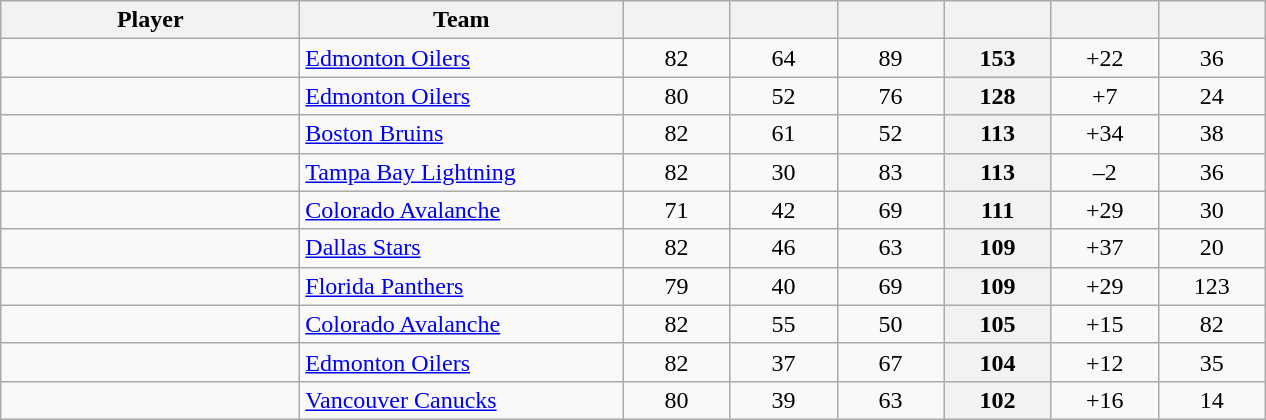<table class="wikitable sortable" style="text-align: center">
<tr>
<th style="width: 12em;">Player</th>
<th style="width: 13em;">Team</th>
<th style="width: 4em;"></th>
<th style="width: 4em;"></th>
<th style="width: 4em;"></th>
<th style="width: 4em;"></th>
<th data-sort-type="number" style="width: 4em;"></th>
<th style="width: 4em;"></th>
</tr>
<tr>
<td style="text-align:left;"></td>
<td style="text-align:left;"><a href='#'>Edmonton Oilers</a></td>
<td>82</td>
<td>64</td>
<td>89</td>
<th>153</th>
<td>+22</td>
<td>36</td>
</tr>
<tr>
<td style="text-align:left;"></td>
<td style="text-align:left;"><a href='#'>Edmonton Oilers</a></td>
<td>80</td>
<td>52</td>
<td>76</td>
<th>128</th>
<td>+7</td>
<td>24</td>
</tr>
<tr>
<td style="text-align:left;"></td>
<td style="text-align:left;"><a href='#'>Boston Bruins</a></td>
<td>82</td>
<td>61</td>
<td>52</td>
<th>113</th>
<td>+34</td>
<td>38</td>
</tr>
<tr>
<td style="text-align:left;"></td>
<td style="text-align:left;"><a href='#'>Tampa Bay Lightning</a></td>
<td>82</td>
<td>30</td>
<td>83</td>
<th>113</th>
<td>–2</td>
<td>36</td>
</tr>
<tr>
<td style="text-align:left;"></td>
<td style="text-align:left;"><a href='#'>Colorado Avalanche</a></td>
<td>71</td>
<td>42</td>
<td>69</td>
<th>111</th>
<td>+29</td>
<td>30</td>
</tr>
<tr>
<td style="text-align:left;"></td>
<td style="text-align:left;"><a href='#'>Dallas Stars</a></td>
<td>82</td>
<td>46</td>
<td>63</td>
<th>109</th>
<td>+37</td>
<td>20</td>
</tr>
<tr>
<td style="text-align:left;"></td>
<td style="text-align:left;"><a href='#'>Florida Panthers</a></td>
<td>79</td>
<td>40</td>
<td>69</td>
<th>109</th>
<td>+29</td>
<td>123</td>
</tr>
<tr>
<td style="text-align:left;"></td>
<td style="text-align:left;"><a href='#'>Colorado Avalanche</a></td>
<td>82</td>
<td>55</td>
<td>50</td>
<th>105</th>
<td>+15</td>
<td>82</td>
</tr>
<tr>
<td style="text-align:left;"></td>
<td style="text-align:left;"><a href='#'>Edmonton Oilers</a></td>
<td>82</td>
<td>37</td>
<td>67</td>
<th>104</th>
<td>+12</td>
<td>35</td>
</tr>
<tr>
<td style="text-align:left;"></td>
<td style="text-align:left;"><a href='#'>Vancouver Canucks</a></td>
<td>80</td>
<td>39</td>
<td>63</td>
<th>102</th>
<td>+16</td>
<td>14</td>
</tr>
</table>
